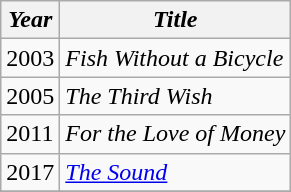<table class="wikitable">
<tr>
<th><em>Year</em></th>
<th><em>Title</em></th>
</tr>
<tr>
<td>2003</td>
<td><em>Fish Without a Bicycle</em></td>
</tr>
<tr>
<td>2005</td>
<td><em>The Third Wish</em></td>
</tr>
<tr>
<td>2011</td>
<td><em>For the Love of Money</em></td>
</tr>
<tr>
<td>2017</td>
<td><em><a href='#'>The Sound</a></em></td>
</tr>
<tr>
</tr>
</table>
